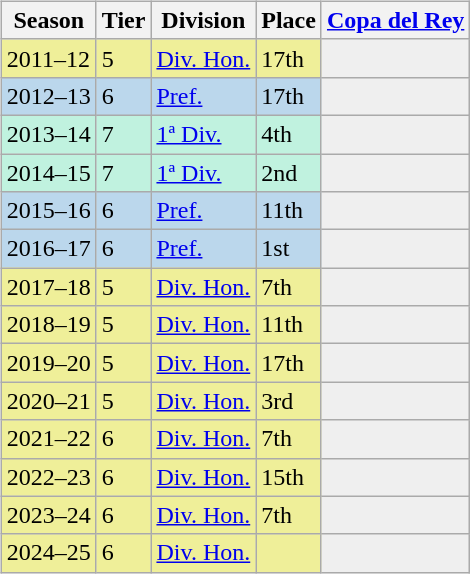<table>
<tr>
<td valign="top" width=0%><br><table class="wikitable">
<tr style="background:#f0f6fa;">
<th>Season</th>
<th>Tier</th>
<th>Division</th>
<th>Place</th>
<th><a href='#'>Copa del Rey</a></th>
</tr>
<tr>
<td style="background:#EFEF99;">2011–12</td>
<td style="background:#EFEF99;">5</td>
<td style="background:#EFEF99;"><a href='#'>Div. Hon.</a></td>
<td style="background:#EFEF99;">17th</td>
<th style="background:#efefef;"></th>
</tr>
<tr>
<td style="background:#BBD7EC;">2012–13</td>
<td style="background:#BBD7EC;">6</td>
<td style="background:#BBD7EC;"><a href='#'>Pref.</a></td>
<td style="background:#BBD7EC;">17th</td>
<th style="background:#efefef;"></th>
</tr>
<tr>
<td style="background:#C0F2DF;">2013–14</td>
<td style="background:#C0F2DF;">7</td>
<td style="background:#C0F2DF;"><a href='#'>1ª Div.</a></td>
<td style="background:#C0F2DF;">4th</td>
<th style="background:#efefef;"></th>
</tr>
<tr>
<td style="background:#C0F2DF;">2014–15</td>
<td style="background:#C0F2DF;">7</td>
<td style="background:#C0F2DF;"><a href='#'>1ª Div.</a></td>
<td style="background:#C0F2DF;">2nd</td>
<th style="background:#efefef;"></th>
</tr>
<tr>
<td style="background:#BBD7EC;">2015–16</td>
<td style="background:#BBD7EC;">6</td>
<td style="background:#BBD7EC;"><a href='#'>Pref.</a></td>
<td style="background:#BBD7EC;">11th</td>
<th style="background:#efefef;"></th>
</tr>
<tr>
<td style="background:#BBD7EC;">2016–17</td>
<td style="background:#BBD7EC;">6</td>
<td style="background:#BBD7EC;"><a href='#'>Pref.</a></td>
<td style="background:#BBD7EC;">1st</td>
<th style="background:#efefef;"></th>
</tr>
<tr>
<td style="background:#EFEF99;">2017–18</td>
<td style="background:#EFEF99;">5</td>
<td style="background:#EFEF99;"><a href='#'>Div. Hon.</a></td>
<td style="background:#EFEF99;">7th</td>
<th style="background:#efefef;"></th>
</tr>
<tr>
<td style="background:#EFEF99;">2018–19</td>
<td style="background:#EFEF99;">5</td>
<td style="background:#EFEF99;"><a href='#'>Div. Hon.</a></td>
<td style="background:#EFEF99;">11th</td>
<th style="background:#efefef;"></th>
</tr>
<tr>
<td style="background:#EFEF99;">2019–20</td>
<td style="background:#EFEF99;">5</td>
<td style="background:#EFEF99;"><a href='#'>Div. Hon.</a></td>
<td style="background:#EFEF99;">17th</td>
<th style="background:#efefef;"></th>
</tr>
<tr>
<td style="background:#EFEF99;">2020–21</td>
<td style="background:#EFEF99;">5</td>
<td style="background:#EFEF99;"><a href='#'>Div. Hon.</a></td>
<td style="background:#EFEF99;">3rd</td>
<th style="background:#efefef;"></th>
</tr>
<tr>
<td style="background:#EFEF99;">2021–22</td>
<td style="background:#EFEF99;">6</td>
<td style="background:#EFEF99;"><a href='#'>Div. Hon.</a></td>
<td style="background:#EFEF99;">7th</td>
<th style="background:#efefef;"></th>
</tr>
<tr>
<td style="background:#EFEF99;">2022–23</td>
<td style="background:#EFEF99;">6</td>
<td style="background:#EFEF99;"><a href='#'>Div. Hon.</a></td>
<td style="background:#EFEF99;">15th</td>
<th style="background:#efefef;"></th>
</tr>
<tr>
<td style="background:#EFEF99;">2023–24</td>
<td style="background:#EFEF99;">6</td>
<td style="background:#EFEF99;"><a href='#'>Div. Hon.</a></td>
<td style="background:#EFEF99;">7th</td>
<th style="background:#efefef;"></th>
</tr>
<tr>
<td style="background:#EFEF99;">2024–25</td>
<td style="background:#EFEF99;">6</td>
<td style="background:#EFEF99;"><a href='#'>Div. Hon.</a></td>
<td style="background:#EFEF99;"></td>
<th style="background:#efefef;"></th>
</tr>
</table>
</td>
</tr>
</table>
